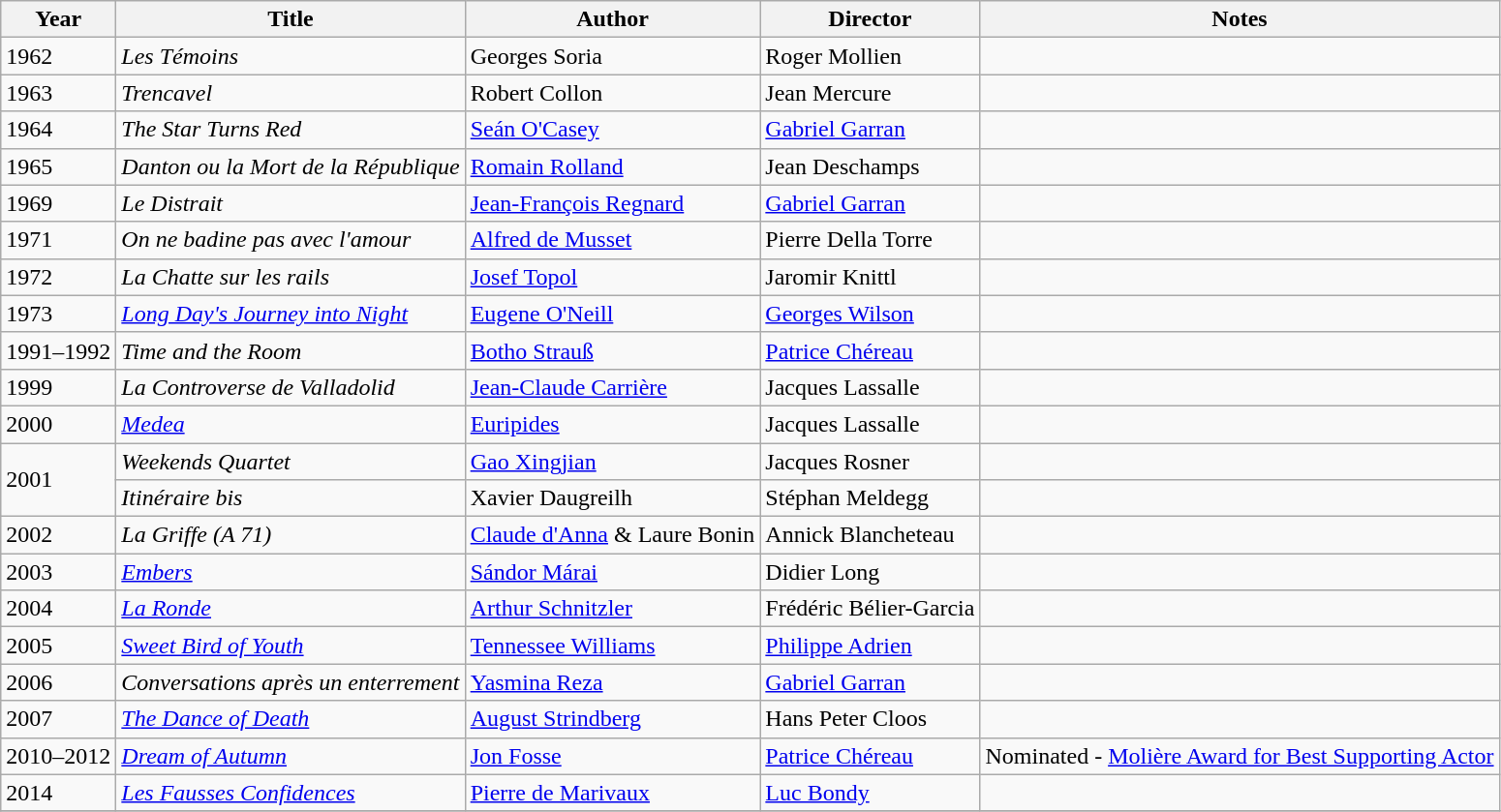<table class="wikitable">
<tr>
<th>Year</th>
<th>Title</th>
<th>Author</th>
<th>Director</th>
<th>Notes</th>
</tr>
<tr>
<td>1962</td>
<td><em>Les Témoins</em></td>
<td>Georges Soria</td>
<td>Roger Mollien</td>
<td></td>
</tr>
<tr>
<td>1963</td>
<td><em>Trencavel</em></td>
<td>Robert Collon</td>
<td>Jean Mercure</td>
<td></td>
</tr>
<tr>
<td>1964</td>
<td><em>The Star Turns Red</em></td>
<td><a href='#'>Seán O'Casey</a></td>
<td><a href='#'>Gabriel Garran</a></td>
<td></td>
</tr>
<tr>
<td>1965</td>
<td><em>Danton ou la Mort de la République</em></td>
<td><a href='#'>Romain Rolland</a></td>
<td>Jean Deschamps</td>
<td></td>
</tr>
<tr>
<td>1969</td>
<td><em>Le Distrait</em></td>
<td><a href='#'>Jean-François Regnard</a></td>
<td><a href='#'>Gabriel Garran</a></td>
<td></td>
</tr>
<tr>
<td>1971</td>
<td><em>On ne badine pas avec l'amour</em></td>
<td><a href='#'>Alfred de Musset</a></td>
<td>Pierre Della Torre</td>
<td></td>
</tr>
<tr>
<td>1972</td>
<td><em>La Chatte sur les rails</em></td>
<td><a href='#'>Josef Topol</a></td>
<td>Jaromir Knittl</td>
<td></td>
</tr>
<tr>
<td>1973</td>
<td><em><a href='#'>Long Day's Journey into Night</a></em></td>
<td><a href='#'>Eugene O'Neill</a></td>
<td><a href='#'>Georges Wilson</a></td>
<td></td>
</tr>
<tr>
<td>1991–1992</td>
<td><em>Time and the Room</em></td>
<td><a href='#'>Botho Strauß</a></td>
<td><a href='#'>Patrice Chéreau</a></td>
<td></td>
</tr>
<tr>
<td>1999</td>
<td><em>La Controverse de Valladolid</em></td>
<td><a href='#'>Jean-Claude Carrière</a></td>
<td>Jacques Lassalle</td>
<td></td>
</tr>
<tr>
<td>2000</td>
<td><em><a href='#'>Medea</a></em></td>
<td><a href='#'>Euripides</a></td>
<td>Jacques Lassalle</td>
<td></td>
</tr>
<tr>
<td rowspan=2>2001</td>
<td><em>Weekends Quartet</em></td>
<td><a href='#'>Gao Xingjian</a></td>
<td>Jacques Rosner</td>
<td></td>
</tr>
<tr>
<td><em>Itinéraire bis</em></td>
<td>Xavier Daugreilh</td>
<td>Stéphan Meldegg</td>
<td></td>
</tr>
<tr>
<td>2002</td>
<td><em>La Griffe (A 71)</em></td>
<td><a href='#'>Claude d'Anna</a> & Laure Bonin</td>
<td>Annick Blancheteau</td>
<td></td>
</tr>
<tr>
<td>2003</td>
<td><em><a href='#'>Embers</a></em></td>
<td><a href='#'>Sándor Márai</a></td>
<td>Didier Long</td>
<td></td>
</tr>
<tr>
<td>2004</td>
<td><em><a href='#'>La Ronde</a></em></td>
<td><a href='#'>Arthur Schnitzler</a></td>
<td>Frédéric Bélier-Garcia</td>
<td></td>
</tr>
<tr>
<td>2005</td>
<td><em><a href='#'>Sweet Bird of Youth</a></em></td>
<td><a href='#'>Tennessee Williams</a></td>
<td><a href='#'>Philippe Adrien</a></td>
<td></td>
</tr>
<tr>
<td>2006</td>
<td><em>Conversations après un enterrement</em></td>
<td><a href='#'>Yasmina Reza</a></td>
<td><a href='#'>Gabriel Garran</a></td>
<td></td>
</tr>
<tr>
<td>2007</td>
<td><em><a href='#'>The Dance of Death</a></em></td>
<td><a href='#'>August Strindberg</a></td>
<td>Hans Peter Cloos</td>
<td></td>
</tr>
<tr>
<td>2010–2012</td>
<td><em><a href='#'>Dream of Autumn</a></em></td>
<td><a href='#'>Jon Fosse</a></td>
<td><a href='#'>Patrice Chéreau</a></td>
<td>Nominated - <a href='#'>Molière Award for Best Supporting Actor</a></td>
</tr>
<tr>
<td>2014</td>
<td><em><a href='#'>Les Fausses Confidences</a></em></td>
<td><a href='#'>Pierre de Marivaux</a></td>
<td><a href='#'>Luc Bondy</a></td>
<td></td>
</tr>
<tr>
</tr>
</table>
